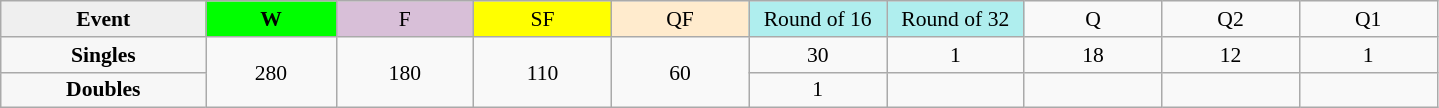<table class=wikitable style=font-size:90%;text-align:center>
<tr>
<td style="width:130px; background:#efefef;"><strong>Event</strong></td>
<td style="width:80px; background:lime;"><strong>W</strong></td>
<td style="width:85px; background:thistle;">F</td>
<td style="width:85px; background:#ff0;">SF</td>
<td style="width:85px; background:#ffebcd;">QF</td>
<td style="width:85px; background:#afeeee;">Round of 16</td>
<td style="width:85px; background:#afeeee;">Round of 32</td>
<td width=85>Q</td>
<td width=85>Q2</td>
<td width=85>Q1</td>
</tr>
<tr>
<th style="background:#f7f7f7;">Singles</th>
<td rowspan=2>280</td>
<td rowspan=2>180</td>
<td rowspan=2>110</td>
<td rowspan=2>60</td>
<td>30</td>
<td>1</td>
<td>18</td>
<td>12</td>
<td>1</td>
</tr>
<tr>
<th style="background:#f7f7f7;">Doubles</th>
<td>1</td>
<td></td>
<td></td>
<td></td>
<td></td>
</tr>
</table>
